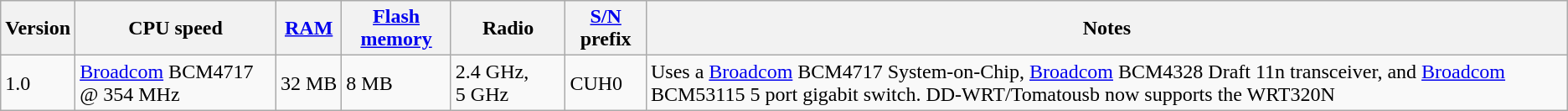<table class="wikitable">
<tr>
<th>Version</th>
<th>CPU speed</th>
<th><a href='#'>RAM</a></th>
<th><a href='#'>Flash memory</a></th>
<th>Radio</th>
<th><a href='#'>S/N</a> prefix</th>
<th>Notes</th>
</tr>
<tr>
<td>1.0</td>
<td><a href='#'>Broadcom</a> BCM4717 @ 354 MHz</td>
<td>32 MB</td>
<td>8 MB</td>
<td>2.4 GHz, 5 GHz</td>
<td>CUH0</td>
<td>Uses a <a href='#'>Broadcom</a> BCM4717 System-on-Chip, <a href='#'>Broadcom</a> BCM4328 Draft 11n transceiver, and <a href='#'>Broadcom</a> BCM53115 5 port gigabit switch. DD-WRT/Tomatousb now supports the WRT320N</td>
</tr>
</table>
